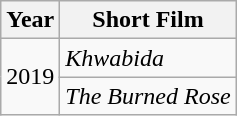<table class="wikitable">
<tr>
<th><strong>Year</strong></th>
<th><strong>Short Film</strong></th>
</tr>
<tr>
<td rowspan="2">2019</td>
<td><em>Khwabida</em></td>
</tr>
<tr>
<td><em>The Burned Rose</em></td>
</tr>
</table>
